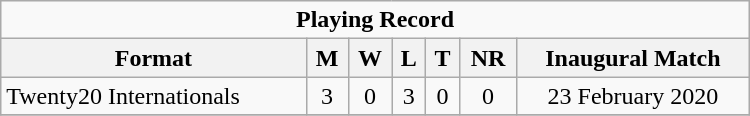<table class="wikitable" style="text-align: center; width: 500px;">
<tr>
<td colspan=7 align="center"><strong>Playing Record</strong></td>
</tr>
<tr>
<th>Format</th>
<th>M</th>
<th>W</th>
<th>L</th>
<th>T</th>
<th>NR</th>
<th>Inaugural Match</th>
</tr>
<tr>
<td align="left">Twenty20 Internationals</td>
<td>3</td>
<td>0</td>
<td>3</td>
<td>0</td>
<td>0</td>
<td>23 February 2020</td>
</tr>
<tr>
</tr>
</table>
